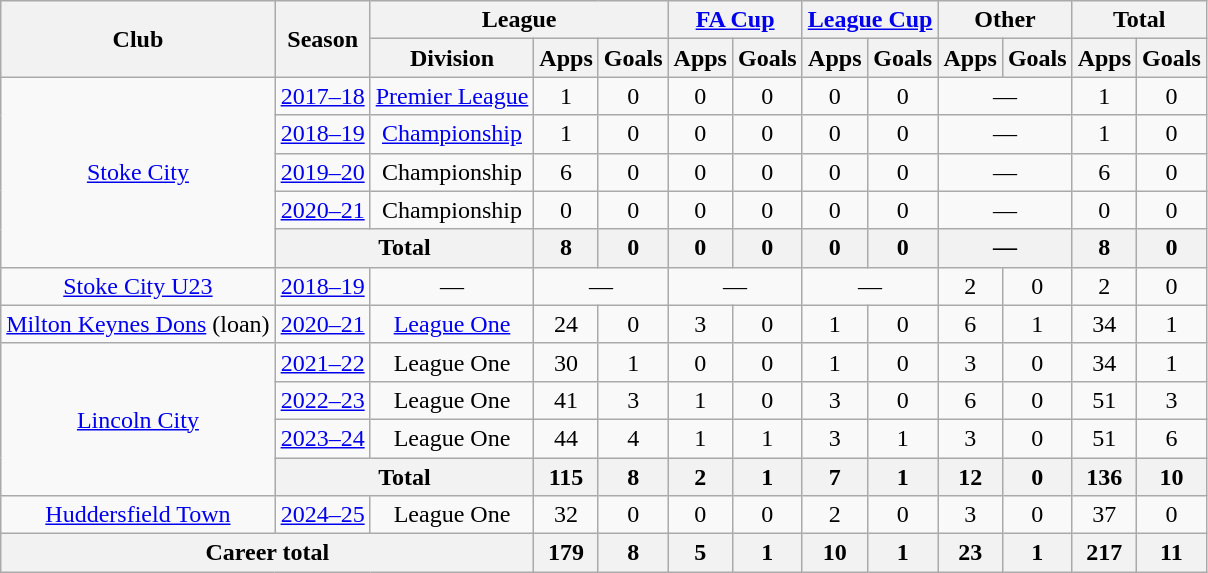<table class="wikitable" style="text-align: center;">
<tr>
<th rowspan="2">Club</th>
<th rowspan="2">Season</th>
<th colspan="3">League</th>
<th colspan="2"><a href='#'>FA Cup</a></th>
<th colspan="2"><a href='#'>League Cup</a></th>
<th colspan="2">Other</th>
<th colspan="2">Total</th>
</tr>
<tr>
<th>Division</th>
<th>Apps</th>
<th>Goals</th>
<th>Apps</th>
<th>Goals</th>
<th>Apps</th>
<th>Goals</th>
<th>Apps</th>
<th>Goals</th>
<th>Apps</th>
<th>Goals</th>
</tr>
<tr>
<td rowspan=5><a href='#'>Stoke City</a></td>
<td><a href='#'>2017–18</a></td>
<td><a href='#'>Premier League</a></td>
<td>1</td>
<td>0</td>
<td>0</td>
<td>0</td>
<td>0</td>
<td>0</td>
<td colspan=2>—</td>
<td>1</td>
<td>0</td>
</tr>
<tr>
<td><a href='#'>2018–19</a></td>
<td><a href='#'>Championship</a></td>
<td>1</td>
<td>0</td>
<td>0</td>
<td>0</td>
<td>0</td>
<td>0</td>
<td colspan=2>—</td>
<td>1</td>
<td>0</td>
</tr>
<tr>
<td><a href='#'>2019–20</a></td>
<td>Championship</td>
<td>6</td>
<td>0</td>
<td>0</td>
<td>0</td>
<td>0</td>
<td>0</td>
<td colspan=2>—</td>
<td>6</td>
<td>0</td>
</tr>
<tr>
<td><a href='#'>2020–21</a></td>
<td>Championship</td>
<td>0</td>
<td>0</td>
<td>0</td>
<td>0</td>
<td>0</td>
<td>0</td>
<td colspan=2>—</td>
<td>0</td>
<td>0</td>
</tr>
<tr>
<th colspan=2>Total</th>
<th>8</th>
<th>0</th>
<th>0</th>
<th>0</th>
<th>0</th>
<th>0</th>
<th colspan=2>—</th>
<th>8</th>
<th>0</th>
</tr>
<tr>
<td><a href='#'>Stoke City U23</a></td>
<td><a href='#'>2018–19</a></td>
<td colspan=1>—</td>
<td colspan=2>—</td>
<td colspan=2>—</td>
<td colspan=2>—</td>
<td>2</td>
<td>0</td>
<td>2</td>
<td>0</td>
</tr>
<tr>
<td><a href='#'>Milton Keynes Dons</a> (loan)</td>
<td><a href='#'>2020–21</a></td>
<td><a href='#'>League One</a></td>
<td>24</td>
<td>0</td>
<td>3</td>
<td>0</td>
<td>1</td>
<td>0</td>
<td>6</td>
<td>1</td>
<td>34</td>
<td>1</td>
</tr>
<tr>
<td rowspan=4><a href='#'>Lincoln City</a></td>
<td><a href='#'>2021–22</a></td>
<td>League One</td>
<td>30</td>
<td>1</td>
<td>0</td>
<td>0</td>
<td>1</td>
<td>0</td>
<td>3</td>
<td>0</td>
<td>34</td>
<td>1</td>
</tr>
<tr>
<td><a href='#'>2022–23</a></td>
<td>League One</td>
<td>41</td>
<td>3</td>
<td>1</td>
<td>0</td>
<td>3</td>
<td>0</td>
<td>6</td>
<td>0</td>
<td>51</td>
<td>3</td>
</tr>
<tr>
<td><a href='#'>2023–24</a></td>
<td>League One</td>
<td>44</td>
<td>4</td>
<td>1</td>
<td>1</td>
<td>3</td>
<td>1</td>
<td>3</td>
<td>0</td>
<td>51</td>
<td>6</td>
</tr>
<tr>
<th colspan=2>Total</th>
<th>115</th>
<th>8</th>
<th>2</th>
<th>1</th>
<th>7</th>
<th>1</th>
<th>12</th>
<th>0</th>
<th>136</th>
<th>10</th>
</tr>
<tr>
<td><a href='#'>Huddersfield Town</a></td>
<td><a href='#'>2024–25</a></td>
<td>League One</td>
<td>32</td>
<td>0</td>
<td>0</td>
<td>0</td>
<td>2</td>
<td>0</td>
<td>3</td>
<td>0</td>
<td>37</td>
<td>0</td>
</tr>
<tr>
<th colspan="3">Career total</th>
<th>179</th>
<th>8</th>
<th>5</th>
<th>1</th>
<th>10</th>
<th>1</th>
<th>23</th>
<th>1</th>
<th>217</th>
<th>11</th>
</tr>
</table>
